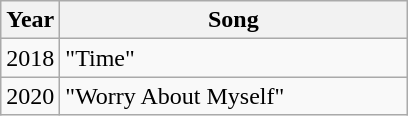<table class="wikitable">
<tr>
<th>Year</th>
<th style="width:14em;">Song</th>
</tr>
<tr>
<td>2018</td>
<td>"Time"</td>
</tr>
<tr>
<td>2020</td>
<td>"Worry About Myself"</td>
</tr>
</table>
